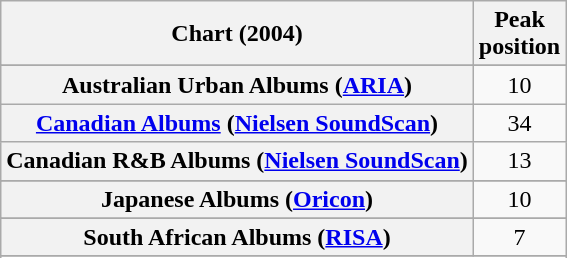<table class="wikitable sortable plainrowheaders">
<tr>
<th scope="col">Chart (2004)</th>
<th scope="col">Peak<br>position</th>
</tr>
<tr>
</tr>
<tr>
<th scope="row">Australian Urban Albums (<a href='#'>ARIA</a>)</th>
<td align="center">10</td>
</tr>
<tr>
<th scope="row"><a href='#'>Canadian Albums</a> (<a href='#'>Nielsen SoundScan</a>)</th>
<td style="text-align:center;">34</td>
</tr>
<tr>
<th scope="row">Canadian R&B Albums (<a href='#'>Nielsen SoundScan</a>)</th>
<td style="text-align:center;">13</td>
</tr>
<tr>
</tr>
<tr>
</tr>
<tr>
</tr>
<tr>
<th scope="row">Japanese Albums (<a href='#'>Oricon</a>)</th>
<td style="text-align:center;">10</td>
</tr>
<tr>
</tr>
<tr>
</tr>
<tr>
<th scope="row">South African Albums (<a href='#'>RISA</a>)</th>
<td style="text-align:center;">7</td>
</tr>
<tr>
</tr>
<tr>
</tr>
<tr>
</tr>
<tr>
</tr>
<tr>
</tr>
<tr>
</tr>
</table>
